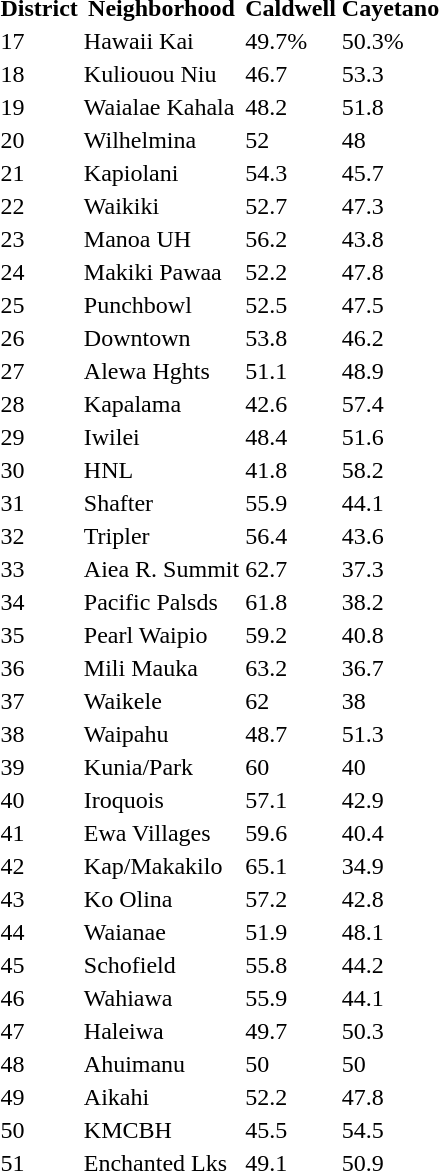<table>
<tr>
<th>District</th>
<th>Neighborhood</th>
<th>Caldwell</th>
<th>Cayetano</th>
</tr>
<tr>
<td>17</td>
<td>Hawaii Kai</td>
<td>49.7%</td>
<td>50.3%</td>
</tr>
<tr>
<td>18</td>
<td>Kuliouou Niu</td>
<td>46.7</td>
<td>53.3</td>
</tr>
<tr>
<td>19</td>
<td>Waialae Kahala</td>
<td>48.2</td>
<td>51.8</td>
</tr>
<tr>
<td>20</td>
<td>Wilhelmina</td>
<td>52</td>
<td>48</td>
</tr>
<tr>
<td>21</td>
<td>Kapiolani</td>
<td>54.3</td>
<td>45.7</td>
</tr>
<tr>
<td>22</td>
<td>Waikiki</td>
<td>52.7</td>
<td>47.3</td>
</tr>
<tr>
<td>23</td>
<td>Manoa UH</td>
<td>56.2</td>
<td>43.8</td>
</tr>
<tr>
<td>24</td>
<td>Makiki Pawaa</td>
<td>52.2</td>
<td>47.8</td>
</tr>
<tr>
<td>25</td>
<td>Punchbowl</td>
<td>52.5</td>
<td>47.5</td>
</tr>
<tr>
<td>26</td>
<td>Downtown</td>
<td>53.8</td>
<td>46.2</td>
</tr>
<tr>
<td>27</td>
<td>Alewa Hghts</td>
<td>51.1</td>
<td>48.9</td>
</tr>
<tr>
<td>28</td>
<td>Kapalama</td>
<td>42.6</td>
<td>57.4</td>
</tr>
<tr>
<td>29</td>
<td>Iwilei</td>
<td>48.4</td>
<td>51.6</td>
</tr>
<tr>
<td>30</td>
<td>HNL</td>
<td>41.8</td>
<td>58.2</td>
</tr>
<tr>
<td>31</td>
<td>Shafter</td>
<td>55.9</td>
<td>44.1</td>
</tr>
<tr>
<td>32</td>
<td>Tripler</td>
<td>56.4</td>
<td>43.6</td>
</tr>
<tr>
<td>33</td>
<td>Aiea R. Summit</td>
<td>62.7</td>
<td>37.3</td>
</tr>
<tr>
<td>34</td>
<td>Pacific Palsds</td>
<td>61.8</td>
<td>38.2</td>
</tr>
<tr>
<td>35</td>
<td>Pearl Waipio</td>
<td>59.2</td>
<td>40.8</td>
</tr>
<tr>
<td>36</td>
<td>Mili Mauka</td>
<td>63.2</td>
<td>36.7</td>
</tr>
<tr>
<td>37</td>
<td>Waikele</td>
<td>62</td>
<td>38</td>
</tr>
<tr>
<td>38</td>
<td>Waipahu</td>
<td>48.7</td>
<td>51.3</td>
</tr>
<tr>
<td>39</td>
<td>Kunia/Park</td>
<td>60</td>
<td>40</td>
</tr>
<tr>
<td>40</td>
<td>Iroquois</td>
<td>57.1</td>
<td>42.9</td>
</tr>
<tr>
<td>41</td>
<td>Ewa Villages</td>
<td>59.6</td>
<td>40.4</td>
</tr>
<tr>
<td>42</td>
<td>Kap/Makakilo</td>
<td>65.1</td>
<td>34.9</td>
</tr>
<tr>
<td>43</td>
<td>Ko Olina</td>
<td>57.2</td>
<td>42.8</td>
</tr>
<tr>
<td>44</td>
<td>Waianae</td>
<td>51.9</td>
<td>48.1</td>
</tr>
<tr>
<td>45</td>
<td>Schofield</td>
<td>55.8</td>
<td>44.2</td>
</tr>
<tr>
<td>46</td>
<td>Wahiawa</td>
<td>55.9</td>
<td>44.1</td>
</tr>
<tr>
<td>47</td>
<td>Haleiwa</td>
<td>49.7</td>
<td>50.3</td>
</tr>
<tr>
<td>48</td>
<td>Ahuimanu</td>
<td>50</td>
<td>50</td>
</tr>
<tr>
<td>49</td>
<td>Aikahi</td>
<td>52.2</td>
<td>47.8</td>
</tr>
<tr>
<td>50</td>
<td>KMCBH</td>
<td>45.5</td>
<td>54.5</td>
</tr>
<tr>
<td>51</td>
<td>Enchanted Lks</td>
<td>49.1</td>
<td>50.9</td>
</tr>
</table>
